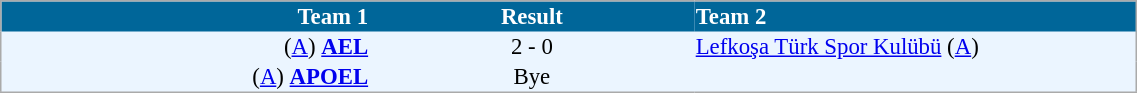<table cellspacing="0" style="background: #EBF5FF; border: 1px #aaa solid; border-collapse: collapse; font-size: 95%;" width=60%>
<tr bgcolor=#006699 style="color:white;">
<th width=25% align="right">Team 1</th>
<th width=22% align="center">Result</th>
<th width=30% align="left">Team 2</th>
</tr>
<tr>
<td align=right>(<a href='#'>A</a>) <strong><a href='#'>AEL</a></strong></td>
<td align=center>2 - 0</td>
<td align=left><a href='#'>Lefkoşa Türk Spor Kulübü</a> (<a href='#'>A</a>)</td>
</tr>
<tr>
<td align=right>(<a href='#'>A</a>) <strong><a href='#'>APOEL</a></strong></td>
<td align=center>Bye</td>
<td align=left></td>
</tr>
<tr>
</tr>
</table>
